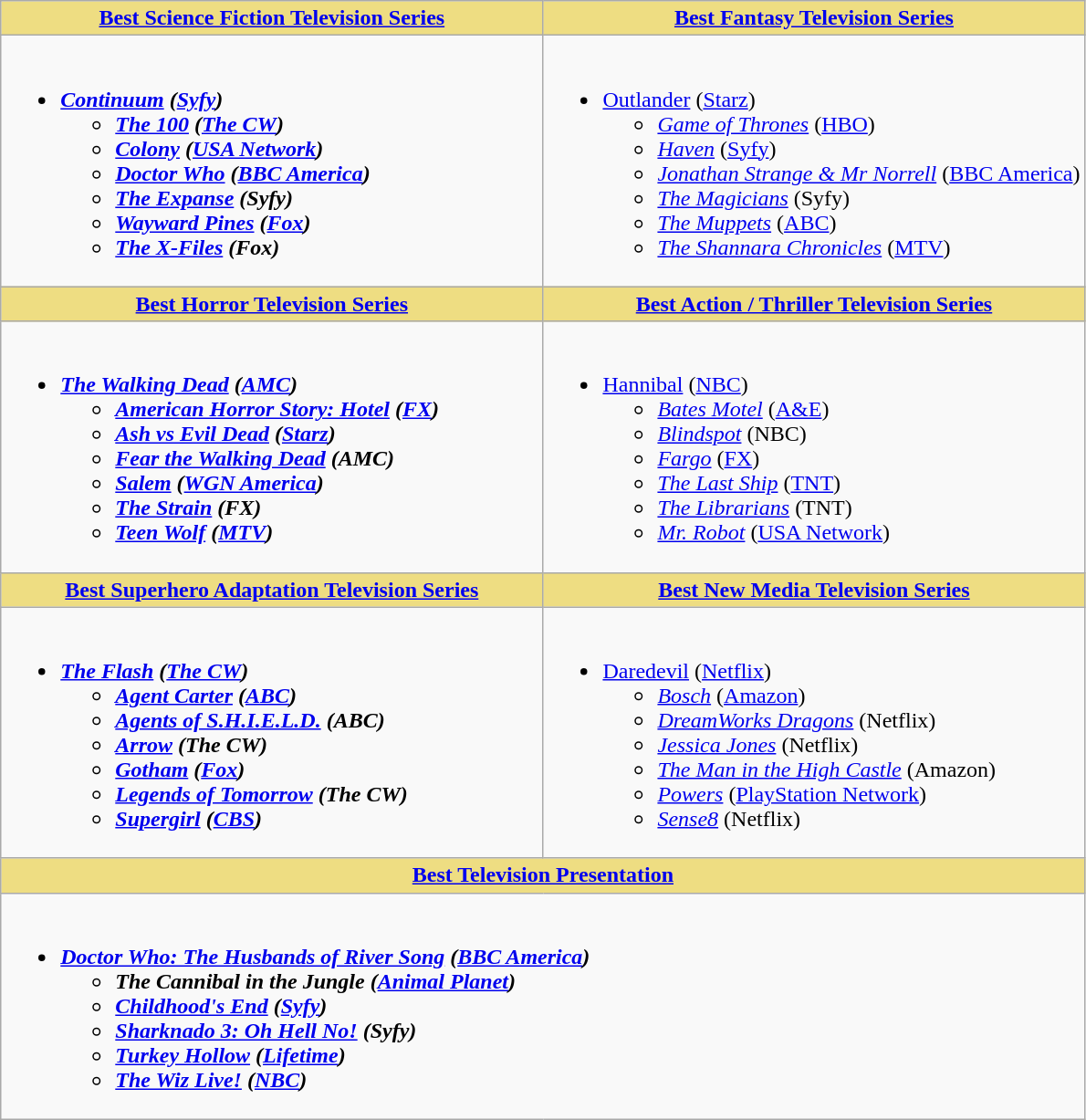<table class=wikitable>
<tr>
<th style="background:#EEDD82; width:50%"><a href='#'>Best Science Fiction Television Series</a></th>
<th style="background:#EEDD82; width:50%"><a href='#'>Best Fantasy Television Series</a></th>
</tr>
<tr>
<td valign="top"><br><ul><li><strong><em><a href='#'>Continuum</a><em> (<a href='#'>Syfy</a>)<strong><ul><li></em><a href='#'>The 100</a><em> (<a href='#'>The CW</a>)</li><li></em><a href='#'>Colony</a><em> (<a href='#'>USA Network</a>)</li><li></em><a href='#'>Doctor Who</a><em> (<a href='#'>BBC America</a>)</li><li></em><a href='#'>The Expanse</a><em> (Syfy)</li><li></em><a href='#'>Wayward Pines</a><em> (<a href='#'>Fox</a>)</li><li></em><a href='#'>The X-Files</a><em> (Fox)</li></ul></li></ul></td>
<td valign="top"><br><ul><li></em></strong><a href='#'>Outlander</a></em> (<a href='#'>Starz</a>)</strong><ul><li><em><a href='#'>Game of Thrones</a></em> (<a href='#'>HBO</a>)</li><li><em><a href='#'>Haven</a></em> (<a href='#'>Syfy</a>)</li><li><em><a href='#'>Jonathan Strange & Mr Norrell</a></em> (<a href='#'>BBC America</a>)</li><li><em><a href='#'>The Magicians</a></em> (Syfy)</li><li><em><a href='#'>The Muppets</a></em> (<a href='#'>ABC</a>)</li><li><em><a href='#'>The Shannara Chronicles</a></em> (<a href='#'>MTV</a>)</li></ul></li></ul></td>
</tr>
<tr>
<th style="background:#EEDD82; width:50%"><a href='#'>Best Horror Television Series</a></th>
<th style="background:#EEDD82; width:50%"><a href='#'>Best Action / Thriller Television Series</a></th>
</tr>
<tr>
<td valign="top"><br><ul><li><strong><em><a href='#'>The Walking Dead</a><em> (<a href='#'>AMC</a>)<strong><ul><li></em><a href='#'>American Horror Story: Hotel</a><em> (<a href='#'>FX</a>)</li><li></em><a href='#'>Ash vs Evil Dead</a><em> (<a href='#'>Starz</a>)</li><li></em><a href='#'>Fear the Walking Dead</a><em> (AMC)</li><li></em><a href='#'>Salem</a><em> (<a href='#'>WGN America</a>)</li><li></em><a href='#'>The Strain</a><em> (FX)</li><li></em><a href='#'>Teen Wolf</a><em> (<a href='#'>MTV</a>)</li></ul></li></ul></td>
<td valign="top"><br><ul><li></em></strong><a href='#'>Hannibal</a></em> (<a href='#'>NBC</a>)</strong><ul><li><em><a href='#'>Bates Motel</a></em> (<a href='#'>A&E</a>)</li><li><em><a href='#'>Blindspot</a></em> (NBC)</li><li><em><a href='#'>Fargo</a></em> (<a href='#'>FX</a>)</li><li><em><a href='#'>The Last Ship</a></em> (<a href='#'>TNT</a>)</li><li><em><a href='#'>The Librarians</a></em> (TNT)</li><li><em><a href='#'>Mr. Robot</a></em> (<a href='#'>USA Network</a>)</li></ul></li></ul></td>
</tr>
<tr>
<th style="background:#EEDD82; width:50%"><a href='#'>Best Superhero Adaptation Television Series</a></th>
<th style="background:#EEDD82; width:50%"><a href='#'>Best New Media Television Series</a></th>
</tr>
<tr>
<td valign="top"><br><ul><li><strong><em><a href='#'>The Flash</a><em> (<a href='#'>The CW</a>)<strong><ul><li></em><a href='#'>Agent Carter</a><em> (<a href='#'>ABC</a>)</li><li></em><a href='#'>Agents of S.H.I.E.L.D.</a><em> (ABC)</li><li></em><a href='#'>Arrow</a><em> (The CW)</li><li></em><a href='#'>Gotham</a><em> (<a href='#'>Fox</a>)</li><li></em><a href='#'>Legends of Tomorrow</a><em> (The CW)</li><li></em><a href='#'>Supergirl</a><em> (<a href='#'>CBS</a>)</li></ul></li></ul></td>
<td valign="top"><br><ul><li></em></strong><a href='#'>Daredevil</a></em> (<a href='#'>Netflix</a>)</strong><ul><li><em><a href='#'>Bosch</a></em> (<a href='#'>Amazon</a>)</li><li><em><a href='#'>DreamWorks Dragons</a></em> (Netflix)</li><li><em><a href='#'>Jessica Jones</a></em> (Netflix)</li><li><em><a href='#'>The Man in the High Castle</a></em> (Amazon)</li><li><em><a href='#'>Powers</a></em> (<a href='#'>PlayStation Network</a>)</li><li><em><a href='#'>Sense8</a></em> (Netflix)</li></ul></li></ul></td>
</tr>
<tr>
<th colspan="2" style="background:#EEDD82; width:50%"><a href='#'>Best Television Presentation</a></th>
</tr>
<tr>
<td colspan="2" valign="top"><br><ul><li><strong><em><a href='#'>Doctor Who: The Husbands of River Song</a><em> (<a href='#'>BBC America</a>)<strong><ul><li></em>The Cannibal in the Jungle<em> (<a href='#'>Animal Planet</a>)</li><li></em><a href='#'>Childhood's End</a><em> (<a href='#'>Syfy</a>)</li><li></em><a href='#'>Sharknado 3: Oh Hell No!</a><em> (Syfy)</li><li></em><a href='#'>Turkey Hollow</a><em> (<a href='#'>Lifetime</a>)</li><li></em><a href='#'>The Wiz Live!</a><em> (<a href='#'>NBC</a>)</li></ul></li></ul></td>
</tr>
</table>
